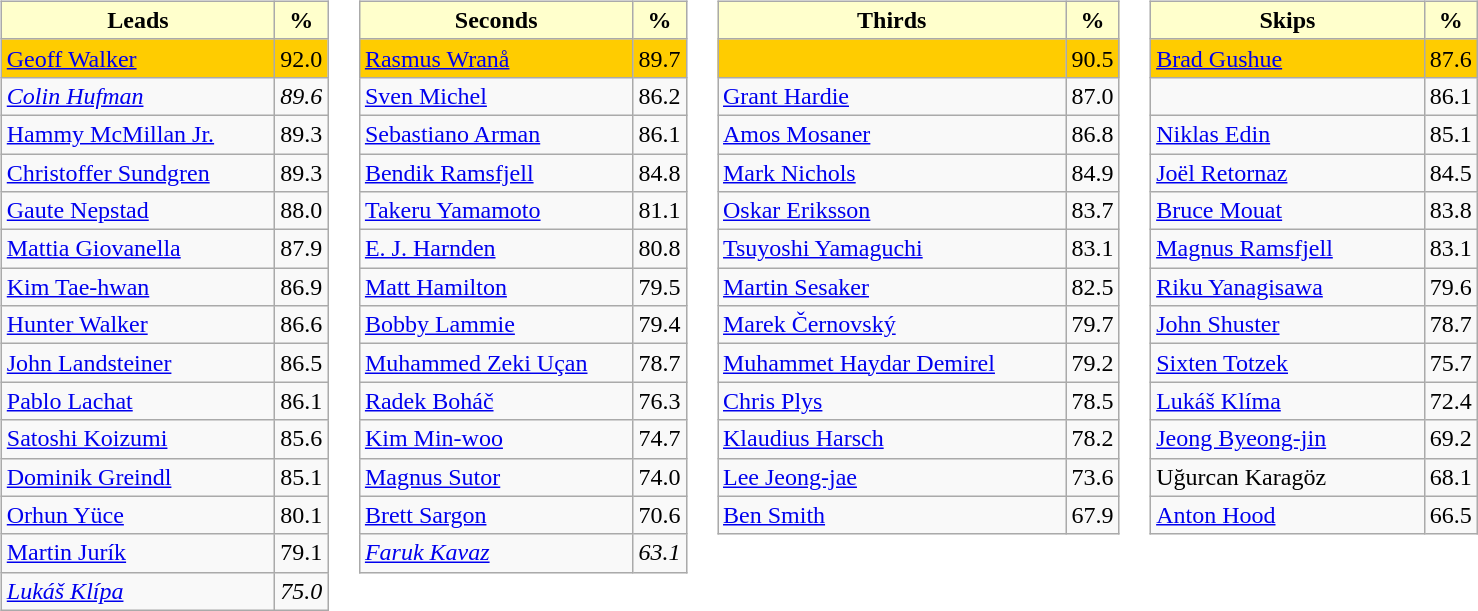<table>
<tr>
<td valign=top><br><table class="wikitable">
<tr>
<th style="background:#ffc; width:175px;">Leads</th>
<th style="background:#ffc;">%</th>
</tr>
<tr bgcolor=#FFCC00>
<td> <a href='#'>Geoff Walker</a></td>
<td>92.0</td>
</tr>
<tr>
<td> <em><a href='#'>Colin Hufman</a></em></td>
<td><em>89.6</em></td>
</tr>
<tr>
<td> <a href='#'>Hammy McMillan Jr.</a></td>
<td>89.3</td>
</tr>
<tr>
<td> <a href='#'>Christoffer Sundgren</a></td>
<td>89.3</td>
</tr>
<tr>
<td> <a href='#'>Gaute Nepstad</a></td>
<td>88.0</td>
</tr>
<tr>
<td> <a href='#'>Mattia Giovanella</a></td>
<td>87.9</td>
</tr>
<tr>
<td> <a href='#'>Kim Tae-hwan</a></td>
<td>86.9</td>
</tr>
<tr>
<td> <a href='#'>Hunter Walker</a></td>
<td>86.6</td>
</tr>
<tr>
<td> <a href='#'>John Landsteiner</a></td>
<td>86.5</td>
</tr>
<tr>
<td> <a href='#'>Pablo Lachat</a></td>
<td>86.1</td>
</tr>
<tr>
<td> <a href='#'>Satoshi Koizumi</a></td>
<td>85.6</td>
</tr>
<tr>
<td> <a href='#'>Dominik Greindl</a></td>
<td>85.1</td>
</tr>
<tr>
<td> <a href='#'>Orhun Yüce</a></td>
<td>80.1</td>
</tr>
<tr>
<td> <a href='#'>Martin Jurík</a></td>
<td>79.1</td>
</tr>
<tr>
<td> <em><a href='#'>Lukáš Klípa</a></em></td>
<td><em>75.0</em></td>
</tr>
</table>
</td>
<td valign=top><br><table class="wikitable">
<tr>
<th style="background:#ffc; width:175px;">Seconds</th>
<th style="background:#ffc;">%</th>
</tr>
<tr bgcolor=#FFCC00>
<td> <a href='#'>Rasmus Wranå</a></td>
<td>89.7</td>
</tr>
<tr>
<td> <a href='#'>Sven Michel</a></td>
<td>86.2</td>
</tr>
<tr>
<td> <a href='#'>Sebastiano Arman</a></td>
<td>86.1</td>
</tr>
<tr>
<td> <a href='#'>Bendik Ramsfjell</a></td>
<td>84.8</td>
</tr>
<tr>
<td> <a href='#'>Takeru Yamamoto</a></td>
<td>81.1</td>
</tr>
<tr>
<td> <a href='#'>E. J. Harnden</a></td>
<td>80.8</td>
</tr>
<tr>
<td> <a href='#'>Matt Hamilton</a></td>
<td>79.5</td>
</tr>
<tr>
<td> <a href='#'>Bobby Lammie</a></td>
<td>79.4</td>
</tr>
<tr>
<td> <a href='#'>Muhammed Zeki Uçan</a></td>
<td>78.7</td>
</tr>
<tr>
<td> <a href='#'>Radek Boháč</a></td>
<td>76.3</td>
</tr>
<tr>
<td> <a href='#'>Kim Min-woo</a></td>
<td>74.7</td>
</tr>
<tr>
<td> <a href='#'>Magnus Sutor</a></td>
<td>74.0</td>
</tr>
<tr>
<td> <a href='#'>Brett Sargon</a></td>
<td>70.6</td>
</tr>
<tr>
<td> <em><a href='#'>Faruk Kavaz</a></em></td>
<td><em>63.1</em></td>
</tr>
</table>
</td>
<td valign=top><br><table class="wikitable">
<tr>
<th style="background:#ffc; width:225px;">Thirds</th>
<th style="background:#ffc;">%</th>
</tr>
<tr bgcolor=#FFCC00>
<td></td>
<td>90.5</td>
</tr>
<tr>
<td> <a href='#'>Grant Hardie</a></td>
<td>87.0</td>
</tr>
<tr>
<td> <a href='#'>Amos Mosaner</a></td>
<td>86.8</td>
</tr>
<tr>
<td> <a href='#'>Mark Nichols</a></td>
<td>84.9</td>
</tr>
<tr>
<td> <a href='#'>Oskar Eriksson</a></td>
<td>83.7</td>
</tr>
<tr>
<td> <a href='#'>Tsuyoshi Yamaguchi</a></td>
<td>83.1</td>
</tr>
<tr>
<td> <a href='#'>Martin Sesaker</a></td>
<td>82.5</td>
</tr>
<tr>
<td> <a href='#'>Marek Černovský</a></td>
<td>79.7</td>
</tr>
<tr>
<td> <a href='#'>Muhammet Haydar Demirel</a></td>
<td>79.2</td>
</tr>
<tr>
<td> <a href='#'>Chris Plys</a></td>
<td>78.5</td>
</tr>
<tr>
<td> <a href='#'>Klaudius Harsch</a></td>
<td>78.2</td>
</tr>
<tr>
<td> <a href='#'>Lee Jeong-jae</a></td>
<td>73.6</td>
</tr>
<tr>
<td> <a href='#'>Ben Smith</a></td>
<td>67.9</td>
</tr>
</table>
</td>
<td valign=top><br><table class="wikitable">
<tr>
<th style="background:#ffc; width:175px;">Skips</th>
<th style="background:#ffc;">%</th>
</tr>
<tr bgcolor=#FFCC00>
<td> <a href='#'>Brad Gushue</a></td>
<td>87.6</td>
</tr>
<tr>
<td></td>
<td>86.1</td>
</tr>
<tr>
<td> <a href='#'>Niklas Edin</a></td>
<td>85.1</td>
</tr>
<tr>
<td> <a href='#'>Joël Retornaz</a></td>
<td>84.5</td>
</tr>
<tr>
<td> <a href='#'>Bruce Mouat</a></td>
<td>83.8</td>
</tr>
<tr>
<td> <a href='#'>Magnus Ramsfjell</a></td>
<td>83.1</td>
</tr>
<tr>
<td> <a href='#'>Riku Yanagisawa</a></td>
<td>79.6</td>
</tr>
<tr>
<td> <a href='#'>John Shuster</a></td>
<td>78.7</td>
</tr>
<tr>
<td> <a href='#'>Sixten Totzek</a></td>
<td>75.7</td>
</tr>
<tr>
<td> <a href='#'>Lukáš Klíma</a></td>
<td>72.4</td>
</tr>
<tr>
<td> <a href='#'>Jeong Byeong-jin</a></td>
<td>69.2</td>
</tr>
<tr>
<td> Uğurcan Karagöz</td>
<td>68.1</td>
</tr>
<tr>
<td> <a href='#'>Anton Hood</a></td>
<td>66.5</td>
</tr>
</table>
</td>
</tr>
</table>
